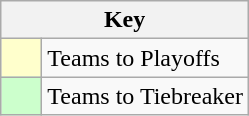<table class="wikitable" style="text-align: center;">
<tr>
<th colspan=2>Key</th>
</tr>
<tr>
<td style="background:#ffffcc; width:20px;"></td>
<td align=left>Teams to Playoffs</td>
</tr>
<tr>
<td style="background:#ccffcc; width:20px;"></td>
<td align=left>Teams to Tiebreaker</td>
</tr>
</table>
